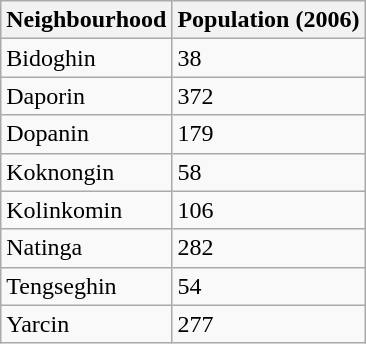<table class="wikitable">
<tr>
<th>Neighbourhood</th>
<th>Population (2006)</th>
</tr>
<tr>
<td>Bidoghin</td>
<td>38</td>
</tr>
<tr>
<td>Daporin</td>
<td>372</td>
</tr>
<tr>
<td>Dopanin</td>
<td>179</td>
</tr>
<tr>
<td>Koknongin</td>
<td>58</td>
</tr>
<tr>
<td>Kolinkomin</td>
<td>106</td>
</tr>
<tr>
<td>Natinga</td>
<td>282</td>
</tr>
<tr>
<td>Tengseghin</td>
<td>54</td>
</tr>
<tr>
<td>Yarcin</td>
<td>277</td>
</tr>
</table>
